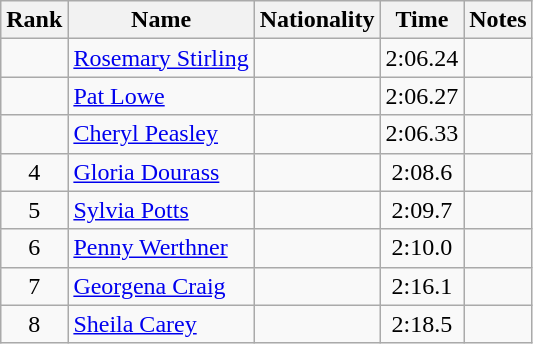<table class="wikitable sortable" style=" text-align:center;">
<tr>
<th scope=col>Rank</th>
<th scope=col>Name</th>
<th scope=col>Nationality</th>
<th scope=col>Time</th>
<th scope=col>Notes</th>
</tr>
<tr>
<td></td>
<td style="text-align:left;"><a href='#'>Rosemary Stirling</a></td>
<td style="text-align:left;"></td>
<td>2:06.24</td>
<td></td>
</tr>
<tr>
<td></td>
<td style="text-align:left;"><a href='#'>Pat Lowe</a></td>
<td style="text-align:left;"></td>
<td>2:06.27</td>
<td></td>
</tr>
<tr>
<td></td>
<td style="text-align:left;"><a href='#'>Cheryl Peasley</a></td>
<td style="text-align:left;"></td>
<td>2:06.33</td>
<td></td>
</tr>
<tr>
<td>4</td>
<td style="text-align:left;"><a href='#'>Gloria Dourass</a></td>
<td style="text-align:left;"></td>
<td>2:08.6</td>
<td></td>
</tr>
<tr>
<td>5</td>
<td style="text-align:left;"><a href='#'>Sylvia Potts</a></td>
<td style="text-align:left;"></td>
<td>2:09.7</td>
<td></td>
</tr>
<tr>
<td>6</td>
<td style="text-align:left;"><a href='#'>Penny Werthner</a></td>
<td style="text-align:left;"></td>
<td>2:10.0</td>
<td></td>
</tr>
<tr>
<td>7</td>
<td style="text-align:left;"><a href='#'>Georgena Craig</a></td>
<td style="text-align:left;"></td>
<td>2:16.1</td>
<td></td>
</tr>
<tr>
<td>8</td>
<td style="text-align:left;"><a href='#'>Sheila Carey</a></td>
<td style="text-align:left;"></td>
<td>2:18.5</td>
<td></td>
</tr>
</table>
